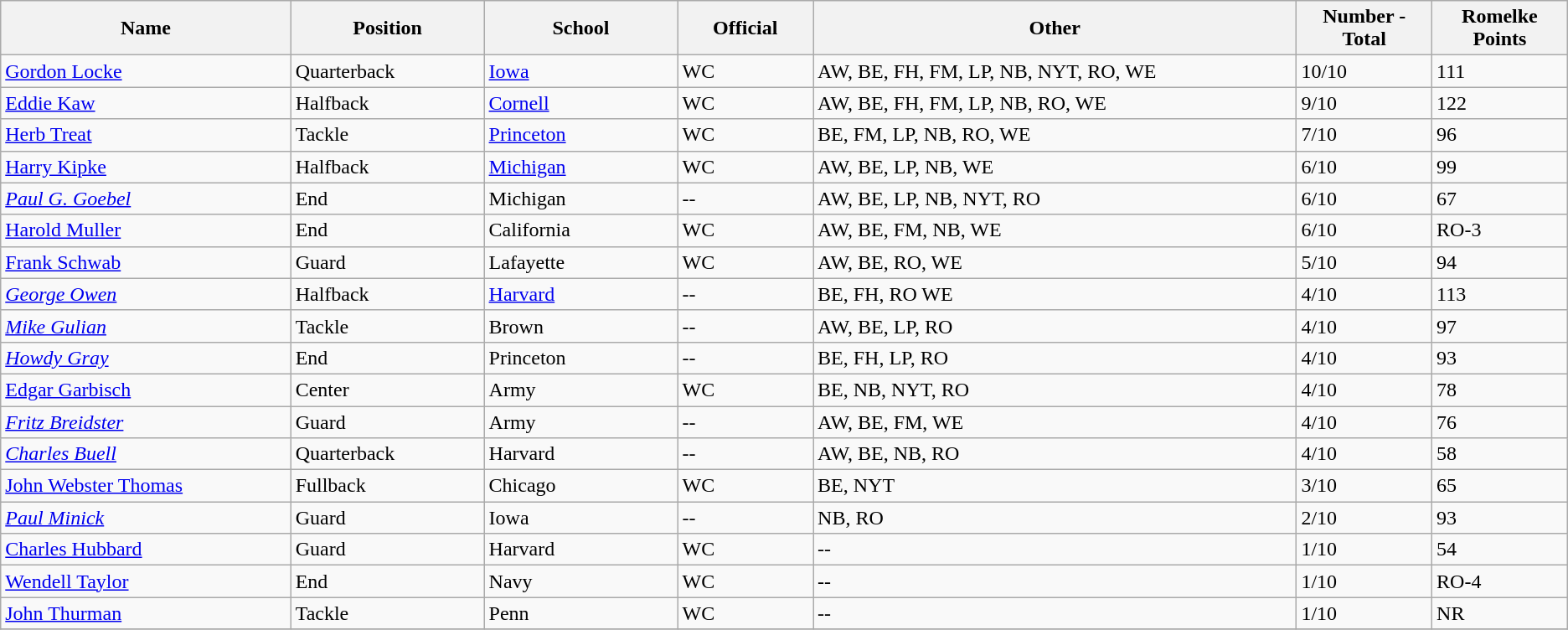<table class="wikitable sortable">
<tr>
<th bgcolor="#DDDDFF" width="15%">Name</th>
<th bgcolor="#DDDDFF" width="10%">Position</th>
<th bgcolor="#DDDDFF" width="10%">School</th>
<th bgcolor="#DDDDFF" width="7%">Official</th>
<th bgcolor="#DDDDFF" width="25%">Other</th>
<th bgcolor="#DDDDFF" width="7%">Number - Total</th>
<th bgcolor="#DDDDFF" width="7%">Romelke Points</th>
</tr>
<tr align="left">
<td><a href='#'>Gordon Locke</a></td>
<td>Quarterback</td>
<td><a href='#'>Iowa</a></td>
<td>WC</td>
<td>AW, BE, FH, FM, LP, NB, NYT, RO, WE</td>
<td>10/10</td>
<td>111</td>
</tr>
<tr align="left">
<td><a href='#'>Eddie Kaw</a></td>
<td>Halfback</td>
<td><a href='#'>Cornell</a></td>
<td>WC</td>
<td>AW, BE, FH, FM, LP, NB, RO, WE</td>
<td>9/10</td>
<td>122</td>
</tr>
<tr align="left">
<td><a href='#'>Herb Treat</a></td>
<td>Tackle</td>
<td><a href='#'>Princeton</a></td>
<td>WC</td>
<td>BE, FM, LP, NB, RO, WE</td>
<td>7/10</td>
<td>96</td>
</tr>
<tr align="left">
<td><a href='#'>Harry Kipke</a></td>
<td>Halfback</td>
<td><a href='#'>Michigan</a></td>
<td>WC</td>
<td>AW, BE, LP, NB, WE</td>
<td>6/10</td>
<td>99</td>
</tr>
<tr align="left">
<td><em><a href='#'>Paul G. Goebel</a></em></td>
<td>End</td>
<td>Michigan</td>
<td>--</td>
<td>AW, BE, LP, NB, NYT, RO</td>
<td>6/10</td>
<td>67</td>
</tr>
<tr align="left">
<td><a href='#'>Harold Muller</a></td>
<td>End</td>
<td>California</td>
<td>WC</td>
<td>AW, BE, FM, NB, WE</td>
<td>6/10</td>
<td>RO-3</td>
</tr>
<tr align="left">
<td><a href='#'>Frank Schwab</a></td>
<td>Guard</td>
<td>Lafayette</td>
<td>WC</td>
<td>AW, BE, RO, WE</td>
<td>5/10</td>
<td>94</td>
</tr>
<tr align="left">
<td><em><a href='#'>George Owen</a></em></td>
<td>Halfback</td>
<td><a href='#'>Harvard</a></td>
<td>--</td>
<td>BE, FH, RO WE</td>
<td>4/10</td>
<td>113</td>
</tr>
<tr align="left">
<td><em><a href='#'>Mike Gulian</a></em></td>
<td>Tackle</td>
<td>Brown</td>
<td>--</td>
<td>AW, BE, LP, RO</td>
<td>4/10</td>
<td>97</td>
</tr>
<tr align="left">
<td><em><a href='#'>Howdy Gray</a></em></td>
<td>End</td>
<td>Princeton</td>
<td>--</td>
<td>BE, FH, LP, RO</td>
<td>4/10</td>
<td>93</td>
</tr>
<tr align="left">
<td><a href='#'>Edgar Garbisch</a></td>
<td>Center</td>
<td>Army</td>
<td>WC</td>
<td>BE, NB, NYT, RO</td>
<td>4/10</td>
<td>78</td>
</tr>
<tr align="left">
<td><em><a href='#'>Fritz Breidster</a></em></td>
<td>Guard</td>
<td>Army</td>
<td>--</td>
<td>AW, BE, FM, WE</td>
<td>4/10</td>
<td>76</td>
</tr>
<tr align="left">
<td><em><a href='#'>Charles Buell</a></em></td>
<td>Quarterback</td>
<td>Harvard</td>
<td>--</td>
<td>AW, BE, NB, RO</td>
<td>4/10</td>
<td>58</td>
</tr>
<tr align="left">
<td><a href='#'>John Webster Thomas</a></td>
<td>Fullback</td>
<td>Chicago</td>
<td>WC</td>
<td>BE, NYT</td>
<td>3/10</td>
<td>65</td>
</tr>
<tr align="left">
<td><em><a href='#'>Paul Minick</a></em></td>
<td>Guard</td>
<td>Iowa</td>
<td>--</td>
<td>NB, RO</td>
<td>2/10</td>
<td>93</td>
</tr>
<tr align="left">
<td><a href='#'>Charles Hubbard</a></td>
<td>Guard</td>
<td>Harvard</td>
<td>WC</td>
<td>--</td>
<td>1/10</td>
<td>54</td>
</tr>
<tr align="left">
<td><a href='#'>Wendell Taylor</a></td>
<td>End</td>
<td>Navy</td>
<td>WC</td>
<td>--</td>
<td>1/10</td>
<td>RO-4</td>
</tr>
<tr align="left">
<td><a href='#'>John Thurman</a></td>
<td>Tackle</td>
<td>Penn</td>
<td>WC</td>
<td>--</td>
<td>1/10</td>
<td>NR</td>
</tr>
<tr align="left">
</tr>
</table>
